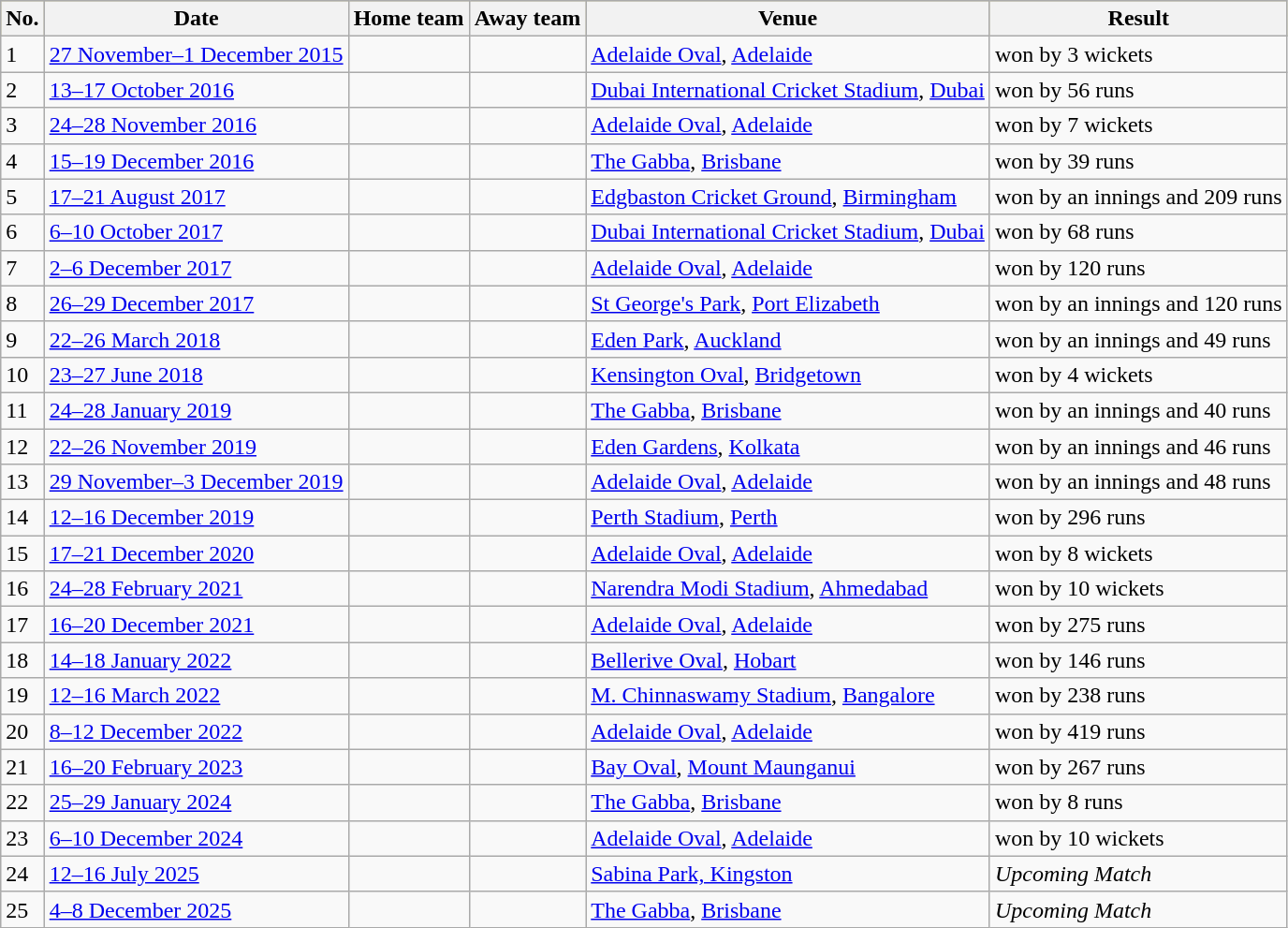<table class="wikitable sortable">
<tr style="background:#bdb76b;">
<th>No.</th>
<th>Date</th>
<th>Home team</th>
<th>Away team</th>
<th>Venue</th>
<th>Result</th>
</tr>
<tr>
<td>1</td>
<td><a href='#'>27 November–1 December 2015</a></td>
<td></td>
<td></td>
<td><a href='#'>Adelaide Oval</a>, <a href='#'>Adelaide</a></td>
<td> won by 3 wickets</td>
</tr>
<tr>
<td>2</td>
<td><a href='#'>13–17 October 2016</a></td>
<td></td>
<td></td>
<td><a href='#'>Dubai International Cricket Stadium</a>, <a href='#'>Dubai</a></td>
<td> won by 56 runs</td>
</tr>
<tr>
<td>3</td>
<td><a href='#'>24–28 November 2016</a></td>
<td></td>
<td></td>
<td><a href='#'>Adelaide Oval</a>, <a href='#'>Adelaide</a></td>
<td> won by 7 wickets</td>
</tr>
<tr>
<td>4</td>
<td><a href='#'>15–19 December 2016</a></td>
<td></td>
<td></td>
<td><a href='#'>The Gabba</a>, <a href='#'>Brisbane</a></td>
<td> won by 39 runs</td>
</tr>
<tr>
<td>5</td>
<td><a href='#'>17–21 August 2017</a></td>
<td></td>
<td></td>
<td><a href='#'>Edgbaston Cricket Ground</a>, <a href='#'>Birmingham</a></td>
<td> won by an innings and 209 runs</td>
</tr>
<tr>
<td>6</td>
<td><a href='#'>6–10 October 2017</a></td>
<td></td>
<td></td>
<td><a href='#'>Dubai International Cricket Stadium</a>, <a href='#'>Dubai</a></td>
<td> won by 68 runs</td>
</tr>
<tr>
<td>7</td>
<td><a href='#'>2–6 December 2017</a></td>
<td></td>
<td></td>
<td><a href='#'>Adelaide Oval</a>, <a href='#'>Adelaide</a></td>
<td> won by 120 runs</td>
</tr>
<tr>
<td>8</td>
<td><a href='#'>26–29 December 2017</a></td>
<td></td>
<td></td>
<td><a href='#'>St George's Park</a>, <a href='#'>Port Elizabeth</a></td>
<td> won by an innings and 120 runs</td>
</tr>
<tr>
<td>9</td>
<td><a href='#'>22–26 March 2018</a></td>
<td></td>
<td></td>
<td><a href='#'>Eden Park</a>, <a href='#'>Auckland</a></td>
<td> won by an innings and 49 runs</td>
</tr>
<tr>
<td>10</td>
<td><a href='#'>23–27 June 2018</a></td>
<td></td>
<td></td>
<td><a href='#'>Kensington Oval</a>, <a href='#'>Bridgetown</a></td>
<td> won by 4 wickets</td>
</tr>
<tr>
<td>11</td>
<td><a href='#'>24–28 January 2019</a></td>
<td></td>
<td></td>
<td><a href='#'>The Gabba</a>, <a href='#'>Brisbane</a></td>
<td> won by an innings and 40 runs</td>
</tr>
<tr>
<td>12</td>
<td><a href='#'>22–26 November 2019</a></td>
<td></td>
<td></td>
<td><a href='#'>Eden Gardens</a>, <a href='#'>Kolkata</a></td>
<td> won by an innings and 46 runs</td>
</tr>
<tr>
<td>13</td>
<td><a href='#'>29 November–3 December 2019</a></td>
<td></td>
<td></td>
<td><a href='#'>Adelaide Oval</a>, <a href='#'>Adelaide</a></td>
<td> won by an innings and 48 runs</td>
</tr>
<tr>
<td>14</td>
<td><a href='#'>12–16 December 2019</a></td>
<td></td>
<td></td>
<td><a href='#'>Perth Stadium</a>, <a href='#'>Perth</a></td>
<td> won by 296 runs</td>
</tr>
<tr>
<td>15</td>
<td><a href='#'>17–21 December 2020</a></td>
<td></td>
<td></td>
<td><a href='#'>Adelaide Oval</a>, <a href='#'>Adelaide</a></td>
<td> won by 8 wickets</td>
</tr>
<tr>
<td>16</td>
<td><a href='#'>24–28 February 2021</a></td>
<td></td>
<td></td>
<td><a href='#'>Narendra Modi Stadium</a>, <a href='#'>Ahmedabad</a></td>
<td> won by 10 wickets</td>
</tr>
<tr>
<td>17</td>
<td><a href='#'>16–20 December 2021</a></td>
<td></td>
<td></td>
<td><a href='#'>Adelaide Oval</a>, <a href='#'>Adelaide</a></td>
<td> won by 275 runs</td>
</tr>
<tr>
<td>18</td>
<td><a href='#'>14–18  January 2022</a></td>
<td></td>
<td></td>
<td><a href='#'>Bellerive Oval</a>, <a href='#'>Hobart</a></td>
<td> won by 146 runs</td>
</tr>
<tr>
<td>19</td>
<td><a href='#'>12–16 March 2022</a></td>
<td></td>
<td></td>
<td><a href='#'>M. Chinnaswamy Stadium</a>, <a href='#'>Bangalore</a></td>
<td> won by 238 runs</td>
</tr>
<tr>
<td>20</td>
<td><a href='#'>8–12 December 2022</a></td>
<td></td>
<td></td>
<td><a href='#'>Adelaide Oval</a>, <a href='#'>Adelaide</a></td>
<td> won by 419 runs</td>
</tr>
<tr>
<td>21</td>
<td><a href='#'>16–20 February 2023</a></td>
<td></td>
<td></td>
<td><a href='#'>Bay Oval</a>, <a href='#'>Mount Maunganui</a></td>
<td> won by 267 runs</td>
</tr>
<tr>
<td>22</td>
<td><a href='#'>25–29 January 2024</a></td>
<td></td>
<td></td>
<td><a href='#'>The Gabba</a>, <a href='#'>Brisbane</a></td>
<td> won by 8 runs</td>
</tr>
<tr>
<td>23</td>
<td><a href='#'>6–10 December 2024</a></td>
<td></td>
<td></td>
<td><a href='#'>Adelaide Oval</a>, <a href='#'>Adelaide</a></td>
<td> won by 10 wickets</td>
</tr>
<tr>
<td>24</td>
<td><a href='#'>12–16 July 2025</a></td>
<td></td>
<td></td>
<td><a href='#'>Sabina Park, Kingston</a></td>
<td><em>Upcoming Match</em></td>
</tr>
<tr>
<td>25</td>
<td><a href='#'>4–8 December 2025</a></td>
<td></td>
<td></td>
<td><a href='#'>The Gabba</a>, <a href='#'>Brisbane</a></td>
<td><em>Upcoming Match</em></td>
</tr>
</table>
